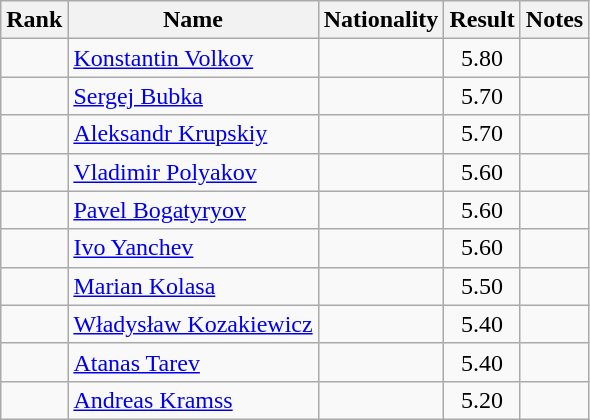<table class="wikitable sortable" style="text-align:center">
<tr>
<th>Rank</th>
<th>Name</th>
<th>Nationality</th>
<th>Result</th>
<th>Notes</th>
</tr>
<tr>
<td></td>
<td align="left"><a href='#'>Konstantin Volkov</a></td>
<td align=left></td>
<td>5.80</td>
<td></td>
</tr>
<tr>
<td></td>
<td align="left"><a href='#'>Sergej Bubka</a></td>
<td align=left></td>
<td>5.70</td>
<td></td>
</tr>
<tr>
<td></td>
<td align="left"><a href='#'>Aleksandr Krupskiy</a></td>
<td align=left></td>
<td>5.70</td>
<td></td>
</tr>
<tr>
<td></td>
<td align="left"><a href='#'>Vladimir Polyakov</a></td>
<td align=left></td>
<td>5.60</td>
<td></td>
</tr>
<tr>
<td></td>
<td align="left"><a href='#'>Pavel Bogatyryov</a></td>
<td align=left></td>
<td>5.60</td>
<td></td>
</tr>
<tr>
<td></td>
<td align="left"><a href='#'>Ivo Yanchev</a></td>
<td align=left></td>
<td>5.60</td>
<td></td>
</tr>
<tr>
<td></td>
<td align="left"><a href='#'>Marian Kolasa</a></td>
<td align=left></td>
<td>5.50</td>
<td></td>
</tr>
<tr>
<td></td>
<td align="left"><a href='#'>Władysław Kozakiewicz</a></td>
<td align=left></td>
<td>5.40</td>
<td></td>
</tr>
<tr>
<td></td>
<td align="left"><a href='#'>Atanas Tarev</a></td>
<td align=left></td>
<td>5.40</td>
<td></td>
</tr>
<tr>
<td></td>
<td align="left"><a href='#'>Andreas Kramss</a></td>
<td align=left></td>
<td>5.20</td>
<td></td>
</tr>
</table>
